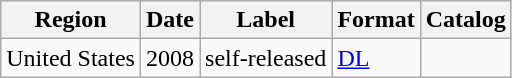<table class="wikitable">
<tr>
<th>Region</th>
<th>Date</th>
<th>Label</th>
<th>Format</th>
<th>Catalog</th>
</tr>
<tr>
<td>United States</td>
<td>2008</td>
<td>self-released</td>
<td><a href='#'>DL</a></td>
<td></td>
</tr>
</table>
